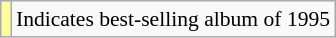<table class="wikitable" style="font-size:90%;">
<tr>
<td style="background-color:#FFFF99"></td>
<td>Indicates best-selling album of 1995</td>
</tr>
</table>
